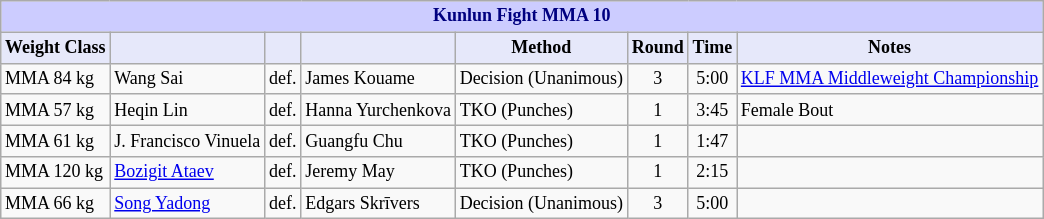<table class="wikitable" style="font-size: 75%;">
<tr>
<th colspan="8" style="background-color: #ccf; color: #000080; text-align: center;"><strong>Kunlun Fight MMA 10</strong></th>
</tr>
<tr>
<th colspan="1" style="background-color: #E6E8FA; color: #000000; text-align: center;">Weight Class</th>
<th colspan="1" style="background-color: #E6E8FA; color: #000000; text-align: center;"></th>
<th colspan="1" style="background-color: #E6E8FA; color: #000000; text-align: center;"></th>
<th colspan="1" style="background-color: #E6E8FA; color: #000000; text-align: center;"></th>
<th colspan="1" style="background-color: #E6E8FA; color: #000000; text-align: center;">Method</th>
<th colspan="1" style="background-color: #E6E8FA; color: #000000; text-align: center;">Round</th>
<th colspan="1" style="background-color: #E6E8FA; color: #000000; text-align: center;">Time</th>
<th colspan="1" style="background-color: #E6E8FA; color: #000000; text-align: center;">Notes</th>
</tr>
<tr>
<td>MMA 84 kg</td>
<td> Wang Sai</td>
<td align=center>def.</td>
<td> James Kouame</td>
<td>Decision (Unanimous)</td>
<td align=center>3</td>
<td align=center>5:00</td>
<td><a href='#'>KLF MMA Middleweight Championship</a></td>
</tr>
<tr>
<td>MMA 57 kg</td>
<td> Heqin Lin</td>
<td align=center>def.</td>
<td> Hanna Yurchenkova</td>
<td>TKO (Punches)</td>
<td align=center>1</td>
<td align=center>3:45</td>
<td>Female Bout</td>
</tr>
<tr>
<td>MMA 61 kg</td>
<td> J. Francisco Vinuela</td>
<td align=center>def.</td>
<td>  Guangfu Chu</td>
<td>TKO (Punches)</td>
<td align=center>1</td>
<td align=center>1:47</td>
<td></td>
</tr>
<tr>
<td>MMA 120 kg</td>
<td> <a href='#'>Bozigit Ataev</a></td>
<td align=center>def.</td>
<td> Jeremy May</td>
<td>TKO (Punches)</td>
<td align=center>1</td>
<td align=center>2:15</td>
<td></td>
</tr>
<tr>
<td>MMA  66 kg</td>
<td> <a href='#'>Song Yadong</a></td>
<td align=center>def.</td>
<td> Edgars Skrīvers</td>
<td>Decision (Unanimous)</td>
<td align=center>3</td>
<td align=center>5:00</td>
<td></td>
</tr>
</table>
